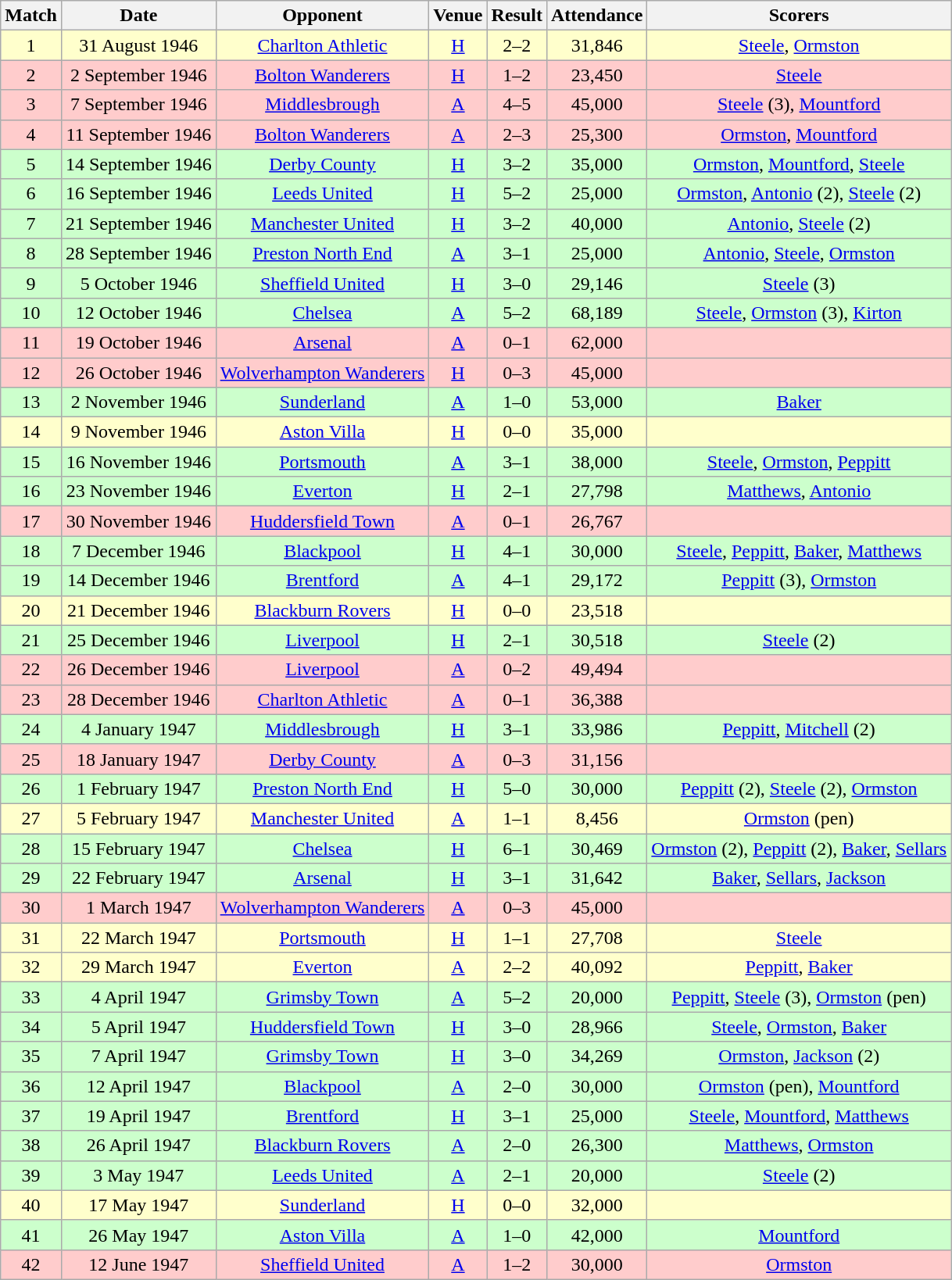<table class="wikitable" style="font-size:100%; text-align:center">
<tr>
<th>Match</th>
<th>Date</th>
<th>Opponent</th>
<th>Venue</th>
<th>Result</th>
<th>Attendance</th>
<th>Scorers</th>
</tr>
<tr style="background-color: #FFFFCC;">
<td>1</td>
<td>31 August 1946</td>
<td><a href='#'>Charlton Athletic</a></td>
<td><a href='#'>H</a></td>
<td>2–2</td>
<td>31,846</td>
<td><a href='#'>Steele</a>, <a href='#'>Ormston</a></td>
</tr>
<tr style="background-color: #FFCCCC;">
<td>2</td>
<td>2 September 1946</td>
<td><a href='#'>Bolton Wanderers</a></td>
<td><a href='#'>H</a></td>
<td>1–2</td>
<td>23,450</td>
<td><a href='#'>Steele</a></td>
</tr>
<tr style="background-color: #FFCCCC;">
<td>3</td>
<td>7 September 1946</td>
<td><a href='#'>Middlesbrough</a></td>
<td><a href='#'>A</a></td>
<td>4–5</td>
<td>45,000</td>
<td><a href='#'>Steele</a> (3), <a href='#'>Mountford</a></td>
</tr>
<tr style="background-color: #FFCCCC;">
<td>4</td>
<td>11 September 1946</td>
<td><a href='#'>Bolton Wanderers</a></td>
<td><a href='#'>A</a></td>
<td>2–3</td>
<td>25,300</td>
<td><a href='#'>Ormston</a>, <a href='#'>Mountford</a></td>
</tr>
<tr style="background-color: #CCFFCC;">
<td>5</td>
<td>14 September 1946</td>
<td><a href='#'>Derby County</a></td>
<td><a href='#'>H</a></td>
<td>3–2</td>
<td>35,000</td>
<td><a href='#'>Ormston</a>, <a href='#'>Mountford</a>, <a href='#'>Steele</a></td>
</tr>
<tr style="background-color: #CCFFCC;">
<td>6</td>
<td>16 September 1946</td>
<td><a href='#'>Leeds United</a></td>
<td><a href='#'>H</a></td>
<td>5–2</td>
<td>25,000</td>
<td><a href='#'>Ormston</a>, <a href='#'>Antonio</a> (2), <a href='#'>Steele</a> (2)</td>
</tr>
<tr style="background-color: #CCFFCC;">
<td>7</td>
<td>21 September 1946</td>
<td><a href='#'>Manchester United</a></td>
<td><a href='#'>H</a></td>
<td>3–2</td>
<td>40,000</td>
<td><a href='#'>Antonio</a>, <a href='#'>Steele</a> (2)</td>
</tr>
<tr style="background-color: #CCFFCC;">
<td>8</td>
<td>28 September 1946</td>
<td><a href='#'>Preston North End</a></td>
<td><a href='#'>A</a></td>
<td>3–1</td>
<td>25,000</td>
<td><a href='#'>Antonio</a>, <a href='#'>Steele</a>, <a href='#'>Ormston</a></td>
</tr>
<tr style="background-color: #CCFFCC;">
<td>9</td>
<td>5 October 1946</td>
<td><a href='#'>Sheffield United</a></td>
<td><a href='#'>H</a></td>
<td>3–0</td>
<td>29,146</td>
<td><a href='#'>Steele</a> (3)</td>
</tr>
<tr style="background-color: #CCFFCC;">
<td>10</td>
<td>12 October 1946</td>
<td><a href='#'>Chelsea</a></td>
<td><a href='#'>A</a></td>
<td>5–2</td>
<td>68,189</td>
<td><a href='#'>Steele</a>, <a href='#'>Ormston</a> (3), <a href='#'>Kirton</a></td>
</tr>
<tr style="background-color: #FFCCCC;">
<td>11</td>
<td>19 October 1946</td>
<td><a href='#'>Arsenal</a></td>
<td><a href='#'>A</a></td>
<td>0–1</td>
<td>62,000</td>
<td></td>
</tr>
<tr style="background-color: #FFCCCC;">
<td>12</td>
<td>26 October 1946</td>
<td><a href='#'>Wolverhampton Wanderers</a></td>
<td><a href='#'>H</a></td>
<td>0–3</td>
<td>45,000</td>
<td></td>
</tr>
<tr style="background-color: #CCFFCC;">
<td>13</td>
<td>2 November 1946</td>
<td><a href='#'>Sunderland</a></td>
<td><a href='#'>A</a></td>
<td>1–0</td>
<td>53,000</td>
<td><a href='#'>Baker</a></td>
</tr>
<tr style="background-color: #FFFFCC;">
<td>14</td>
<td>9 November 1946</td>
<td><a href='#'>Aston Villa</a></td>
<td><a href='#'>H</a></td>
<td>0–0</td>
<td>35,000</td>
<td></td>
</tr>
<tr style="background-color: #CCFFCC;">
<td>15</td>
<td>16 November 1946</td>
<td><a href='#'>Portsmouth</a></td>
<td><a href='#'>A</a></td>
<td>3–1</td>
<td>38,000</td>
<td><a href='#'>Steele</a>, <a href='#'>Ormston</a>, <a href='#'>Peppitt</a></td>
</tr>
<tr style="background-color: #CCFFCC;">
<td>16</td>
<td>23 November 1946</td>
<td><a href='#'>Everton</a></td>
<td><a href='#'>H</a></td>
<td>2–1</td>
<td>27,798</td>
<td><a href='#'>Matthews</a>, <a href='#'>Antonio</a></td>
</tr>
<tr style="background-color: #FFCCCC;">
<td>17</td>
<td>30 November 1946</td>
<td><a href='#'>Huddersfield Town</a></td>
<td><a href='#'>A</a></td>
<td>0–1</td>
<td>26,767</td>
<td></td>
</tr>
<tr style="background-color: #CCFFCC;">
<td>18</td>
<td>7 December 1946</td>
<td><a href='#'>Blackpool</a></td>
<td><a href='#'>H</a></td>
<td>4–1</td>
<td>30,000</td>
<td><a href='#'>Steele</a>, <a href='#'>Peppitt</a>, <a href='#'>Baker</a>, <a href='#'>Matthews</a></td>
</tr>
<tr style="background-color: #CCFFCC;">
<td>19</td>
<td>14 December 1946</td>
<td><a href='#'>Brentford</a></td>
<td><a href='#'>A</a></td>
<td>4–1</td>
<td>29,172</td>
<td><a href='#'>Peppitt</a> (3), <a href='#'>Ormston</a></td>
</tr>
<tr style="background-color: #FFFFCC;">
<td>20</td>
<td>21 December 1946</td>
<td><a href='#'>Blackburn Rovers</a></td>
<td><a href='#'>H</a></td>
<td>0–0</td>
<td>23,518</td>
<td></td>
</tr>
<tr style="background-color: #CCFFCC;">
<td>21</td>
<td>25 December 1946</td>
<td><a href='#'>Liverpool</a></td>
<td><a href='#'>H</a></td>
<td>2–1</td>
<td>30,518</td>
<td><a href='#'>Steele</a> (2)</td>
</tr>
<tr style="background-color: #FFCCCC;">
<td>22</td>
<td>26 December 1946</td>
<td><a href='#'>Liverpool</a></td>
<td><a href='#'>A</a></td>
<td>0–2</td>
<td>49,494</td>
<td></td>
</tr>
<tr style="background-color: #FFCCCC;">
<td>23</td>
<td>28 December 1946</td>
<td><a href='#'>Charlton Athletic</a></td>
<td><a href='#'>A</a></td>
<td>0–1</td>
<td>36,388</td>
<td></td>
</tr>
<tr style="background-color: #CCFFCC;">
<td>24</td>
<td>4 January 1947</td>
<td><a href='#'>Middlesbrough</a></td>
<td><a href='#'>H</a></td>
<td>3–1</td>
<td>33,986</td>
<td><a href='#'>Peppitt</a>, <a href='#'>Mitchell</a> (2)</td>
</tr>
<tr style="background-color: #FFCCCC;">
<td>25</td>
<td>18 January 1947</td>
<td><a href='#'>Derby County</a></td>
<td><a href='#'>A</a></td>
<td>0–3</td>
<td>31,156</td>
<td></td>
</tr>
<tr style="background-color: #CCFFCC;">
<td>26</td>
<td>1 February 1947</td>
<td><a href='#'>Preston North End</a></td>
<td><a href='#'>H</a></td>
<td>5–0</td>
<td>30,000</td>
<td><a href='#'>Peppitt</a> (2), <a href='#'>Steele</a> (2), <a href='#'>Ormston</a></td>
</tr>
<tr style="background-color: #FFFFCC;">
<td>27</td>
<td>5 February 1947</td>
<td><a href='#'>Manchester United</a></td>
<td><a href='#'>A</a></td>
<td>1–1</td>
<td>8,456</td>
<td><a href='#'>Ormston</a> (pen)</td>
</tr>
<tr style="background-color: #CCFFCC;">
<td>28</td>
<td>15 February 1947</td>
<td><a href='#'>Chelsea</a></td>
<td><a href='#'>H</a></td>
<td>6–1</td>
<td>30,469</td>
<td><a href='#'>Ormston</a> (2), <a href='#'>Peppitt</a> (2), <a href='#'>Baker</a>, <a href='#'>Sellars</a></td>
</tr>
<tr style="background-color: #CCFFCC;">
<td>29</td>
<td>22 February 1947</td>
<td><a href='#'>Arsenal</a></td>
<td><a href='#'>H</a></td>
<td>3–1</td>
<td>31,642</td>
<td><a href='#'>Baker</a>, <a href='#'>Sellars</a>, <a href='#'>Jackson</a></td>
</tr>
<tr style="background-color: #FFCCCC;">
<td>30</td>
<td>1 March 1947</td>
<td><a href='#'>Wolverhampton Wanderers</a></td>
<td><a href='#'>A</a></td>
<td>0–3</td>
<td>45,000</td>
<td></td>
</tr>
<tr style="background-color: #FFFFCC;">
<td>31</td>
<td>22 March 1947</td>
<td><a href='#'>Portsmouth</a></td>
<td><a href='#'>H</a></td>
<td>1–1</td>
<td>27,708</td>
<td><a href='#'>Steele</a></td>
</tr>
<tr style="background-color: #FFFFCC;">
<td>32</td>
<td>29 March 1947</td>
<td><a href='#'>Everton</a></td>
<td><a href='#'>A</a></td>
<td>2–2</td>
<td>40,092</td>
<td><a href='#'>Peppitt</a>, <a href='#'>Baker</a></td>
</tr>
<tr style="background-color: #CCFFCC;">
<td>33</td>
<td>4 April 1947</td>
<td><a href='#'>Grimsby Town</a></td>
<td><a href='#'>A</a></td>
<td>5–2</td>
<td>20,000</td>
<td><a href='#'>Peppitt</a>, <a href='#'>Steele</a> (3), <a href='#'>Ormston</a> (pen)</td>
</tr>
<tr style="background-color: #CCFFCC;">
<td>34</td>
<td>5 April 1947</td>
<td><a href='#'>Huddersfield Town</a></td>
<td><a href='#'>H</a></td>
<td>3–0</td>
<td>28,966</td>
<td><a href='#'>Steele</a>, <a href='#'>Ormston</a>, <a href='#'>Baker</a></td>
</tr>
<tr style="background-color: #CCFFCC;">
<td>35</td>
<td>7 April 1947</td>
<td><a href='#'>Grimsby Town</a></td>
<td><a href='#'>H</a></td>
<td>3–0</td>
<td>34,269</td>
<td><a href='#'>Ormston</a>, <a href='#'>Jackson</a> (2)</td>
</tr>
<tr style="background-color: #CCFFCC;">
<td>36</td>
<td>12 April 1947</td>
<td><a href='#'>Blackpool</a></td>
<td><a href='#'>A</a></td>
<td>2–0</td>
<td>30,000</td>
<td><a href='#'>Ormston</a> (pen), <a href='#'>Mountford</a></td>
</tr>
<tr style="background-color: #CCFFCC;">
<td>37</td>
<td>19 April 1947</td>
<td><a href='#'>Brentford</a></td>
<td><a href='#'>H</a></td>
<td>3–1</td>
<td>25,000</td>
<td><a href='#'>Steele</a>, <a href='#'>Mountford</a>, <a href='#'>Matthews</a></td>
</tr>
<tr style="background-color: #CCFFCC;">
<td>38</td>
<td>26 April 1947</td>
<td><a href='#'>Blackburn Rovers</a></td>
<td><a href='#'>A</a></td>
<td>2–0</td>
<td>26,300</td>
<td><a href='#'>Matthews</a>, <a href='#'>Ormston</a></td>
</tr>
<tr style="background-color: #CCFFCC;">
<td>39</td>
<td>3 May 1947</td>
<td><a href='#'>Leeds United</a></td>
<td><a href='#'>A</a></td>
<td>2–1</td>
<td>20,000</td>
<td><a href='#'>Steele</a> (2)</td>
</tr>
<tr style="background-color: #FFFFCC;">
<td>40</td>
<td>17 May 1947</td>
<td><a href='#'>Sunderland</a></td>
<td><a href='#'>H</a></td>
<td>0–0</td>
<td>32,000</td>
<td></td>
</tr>
<tr style="background-color: #CCFFCC;">
<td>41</td>
<td>26 May 1947</td>
<td><a href='#'>Aston Villa</a></td>
<td><a href='#'>A</a></td>
<td>1–0</td>
<td>42,000</td>
<td><a href='#'>Mountford</a></td>
</tr>
<tr style="background-color: #FFCCCC;">
<td>42</td>
<td>12 June 1947</td>
<td><a href='#'>Sheffield United</a></td>
<td><a href='#'>A</a></td>
<td>1–2</td>
<td>30,000</td>
<td><a href='#'>Ormston</a></td>
</tr>
</table>
